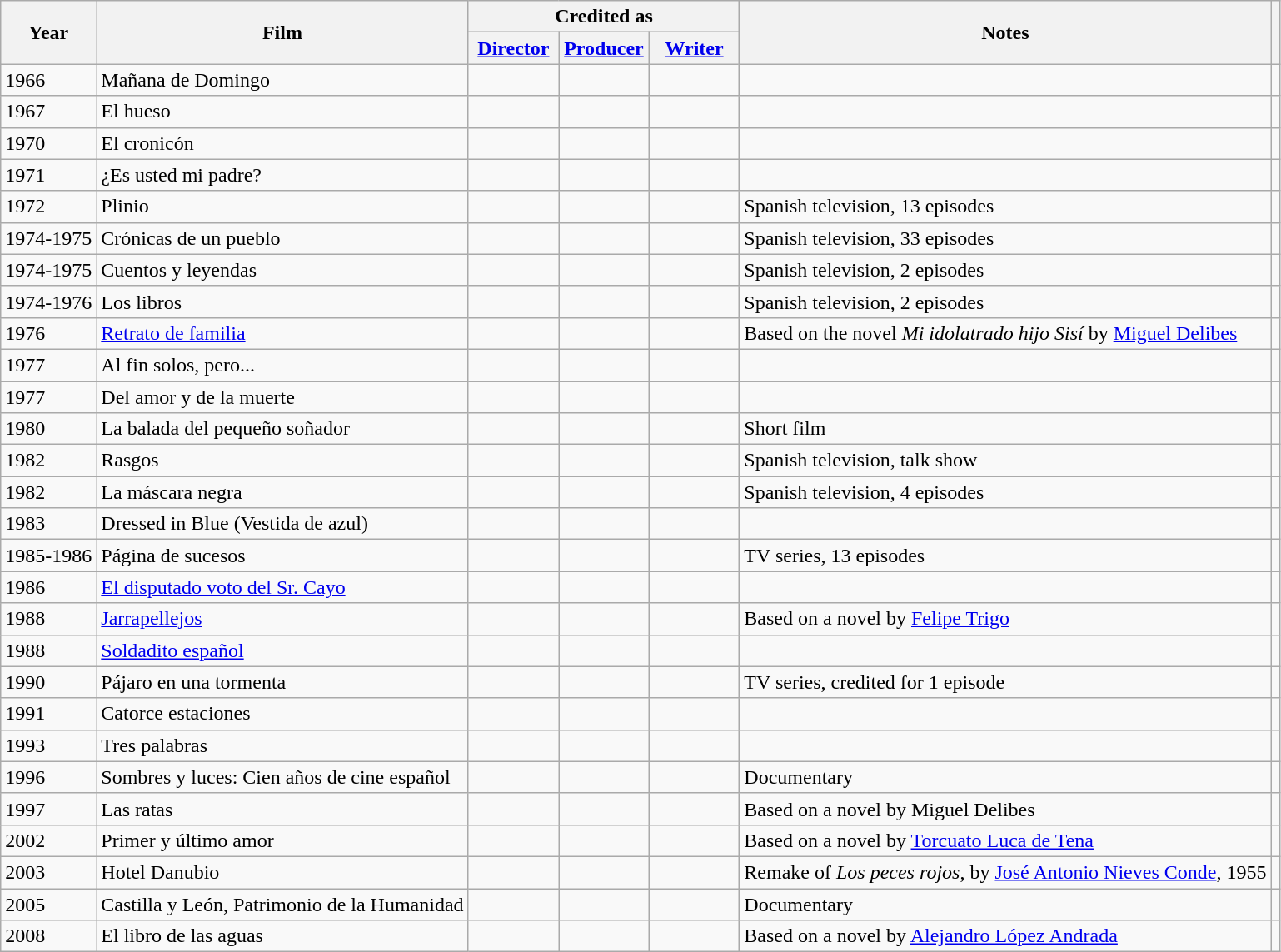<table class="wikitable plainrowheaders">
<tr>
<th rowspan="2" scope="col">Year</th>
<th rowspan="2" scope="col">Film</th>
<th colspan="3" scope="col">Credited as</th>
<th rowspan="2" scope="col" class="unsortable">Notes</th>
<th rowspan="2" scope="col" class="unsortable"></th>
</tr>
<tr>
<th width="65"><a href='#'>Director</a></th>
<th width="65"><a href='#'>Producer</a></th>
<th width="65"><a href='#'>Writer</a></th>
</tr>
<tr>
<td>1966</td>
<td>Mañana de Domingo</td>
<td></td>
<td></td>
<td></td>
<td></td>
<td></td>
</tr>
<tr>
<td>1967</td>
<td>El hueso</td>
<td></td>
<td></td>
<td></td>
<td></td>
<td></td>
</tr>
<tr>
<td>1970</td>
<td>El cronicón</td>
<td></td>
<td></td>
<td></td>
<td></td>
<td></td>
</tr>
<tr>
<td>1971</td>
<td>¿Es usted mi padre?</td>
<td></td>
<td></td>
<td></td>
<td></td>
<td></td>
</tr>
<tr>
<td>1972</td>
<td>Plinio</td>
<td></td>
<td></td>
<td></td>
<td>Spanish television, 13 episodes</td>
<td></td>
</tr>
<tr>
<td>1974-1975</td>
<td>Crónicas de un pueblo</td>
<td></td>
<td></td>
<td></td>
<td>Spanish television, 33 episodes</td>
<td></td>
</tr>
<tr>
<td>1974-1975</td>
<td>Cuentos y leyendas</td>
<td></td>
<td></td>
<td></td>
<td>Spanish television, 2 episodes</td>
<td></td>
</tr>
<tr>
<td>1974-1976</td>
<td>Los libros</td>
<td></td>
<td></td>
<td></td>
<td>Spanish television, 2 episodes</td>
<td></td>
</tr>
<tr>
<td>1976</td>
<td><a href='#'>Retrato de familia</a></td>
<td></td>
<td></td>
<td></td>
<td>Based on the novel <em>Mi idolatrado hijo Sisí</em> by <a href='#'>Miguel Delibes</a></td>
<td></td>
</tr>
<tr>
<td>1977</td>
<td>Al fin solos, pero...</td>
<td></td>
<td></td>
<td></td>
<td></td>
<td></td>
</tr>
<tr>
<td>1977</td>
<td>Del amor y de la muerte</td>
<td></td>
<td></td>
<td></td>
<td></td>
<td></td>
</tr>
<tr>
<td>1980</td>
<td>La balada del pequeño soñador</td>
<td></td>
<td></td>
<td></td>
<td>Short film</td>
<td></td>
</tr>
<tr>
<td>1982</td>
<td>Rasgos</td>
<td></td>
<td></td>
<td></td>
<td>Spanish television, talk show</td>
<td></td>
</tr>
<tr>
<td>1982</td>
<td>La máscara negra</td>
<td></td>
<td></td>
<td></td>
<td>Spanish television, 4 episodes</td>
<td></td>
</tr>
<tr>
<td>1983</td>
<td>Dressed in Blue (Vestida de azul)</td>
<td></td>
<td></td>
<td></td>
<td></td>
<td></td>
</tr>
<tr>
<td>1985-1986</td>
<td>Página de sucesos</td>
<td></td>
<td></td>
<td></td>
<td>TV series, 13 episodes</td>
<td></td>
</tr>
<tr>
<td>1986</td>
<td><a href='#'>El disputado voto del Sr. Cayo</a></td>
<td></td>
<td></td>
<td></td>
<td></td>
<td></td>
</tr>
<tr>
<td>1988</td>
<td><a href='#'>Jarrapellejos</a></td>
<td></td>
<td></td>
<td></td>
<td>Based on a novel by <a href='#'>Felipe Trigo</a></td>
<td></td>
</tr>
<tr>
<td>1988</td>
<td><a href='#'>Soldadito español</a></td>
<td></td>
<td></td>
<td></td>
<td></td>
<td></td>
</tr>
<tr>
<td>1990</td>
<td>Pájaro en una tormenta</td>
<td></td>
<td></td>
<td></td>
<td>TV series, credited for 1 episode</td>
<td></td>
</tr>
<tr>
<td>1991</td>
<td>Catorce estaciones</td>
<td></td>
<td></td>
<td></td>
<td></td>
<td></td>
</tr>
<tr>
<td>1993</td>
<td>Tres palabras</td>
<td></td>
<td></td>
<td></td>
<td></td>
<td></td>
</tr>
<tr>
<td>1996</td>
<td>Sombres y luces: Cien años de cine español</td>
<td></td>
<td></td>
<td></td>
<td>Documentary</td>
<td></td>
</tr>
<tr>
<td>1997</td>
<td>Las ratas</td>
<td></td>
<td></td>
<td></td>
<td>Based on a novel by Miguel Delibes</td>
<td></td>
</tr>
<tr>
<td>2002</td>
<td>Primer y último amor</td>
<td></td>
<td></td>
<td></td>
<td>Based on a novel by <a href='#'>Torcuato Luca de Tena</a></td>
<td></td>
</tr>
<tr>
<td>2003</td>
<td>Hotel Danubio</td>
<td></td>
<td></td>
<td></td>
<td>Remake of <em>Los peces rojos</em>, by <a href='#'>José Antonio Nieves Conde</a>, 1955</td>
<td></td>
</tr>
<tr>
<td>2005</td>
<td>Castilla y León, Patrimonio de la Humanidad</td>
<td></td>
<td></td>
<td></td>
<td>Documentary</td>
<td></td>
</tr>
<tr>
<td>2008</td>
<td>El libro de las aguas</td>
<td></td>
<td></td>
<td></td>
<td>Based on a novel by <a href='#'>Alejandro López Andrada</a></td>
<td></td>
</tr>
</table>
